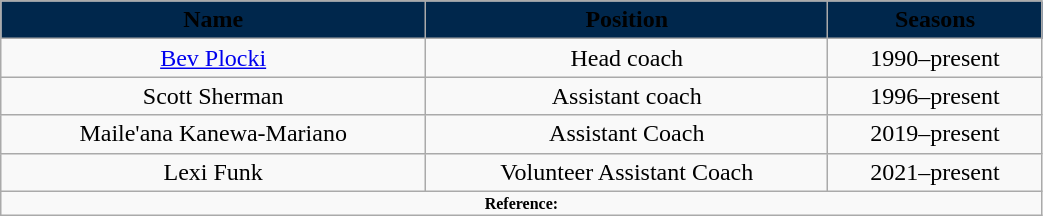<table class="wikitable" width="55%">
<tr>
<th style="background-color:#00274C;"><span>Name</span></th>
<th style="background-color:#00274C;"><span>Position</span></th>
<th style="background-color:#00274C;"><span>Seasons</span></th>
</tr>
<tr style="text-align:center">
<td><a href='#'>Bev Plocki</a></td>
<td>Head coach</td>
<td>1990–present</td>
</tr>
<tr style="text-align:center">
<td>Scott Sherman</td>
<td>Assistant coach</td>
<td>1996–present</td>
</tr>
<tr style="text-align:center">
<td>Maile'ana Kanewa-Mariano</td>
<td>Assistant Coach</td>
<td>2019–present</td>
</tr>
<tr style="text-align:center">
<td>Lexi Funk</td>
<td>Volunteer Assistant Coach</td>
<td>2021–present</td>
</tr>
<tr>
<td colspan="3" style="font-size:8pt; text-align:center;"><strong>Reference:</strong></td>
</tr>
</table>
